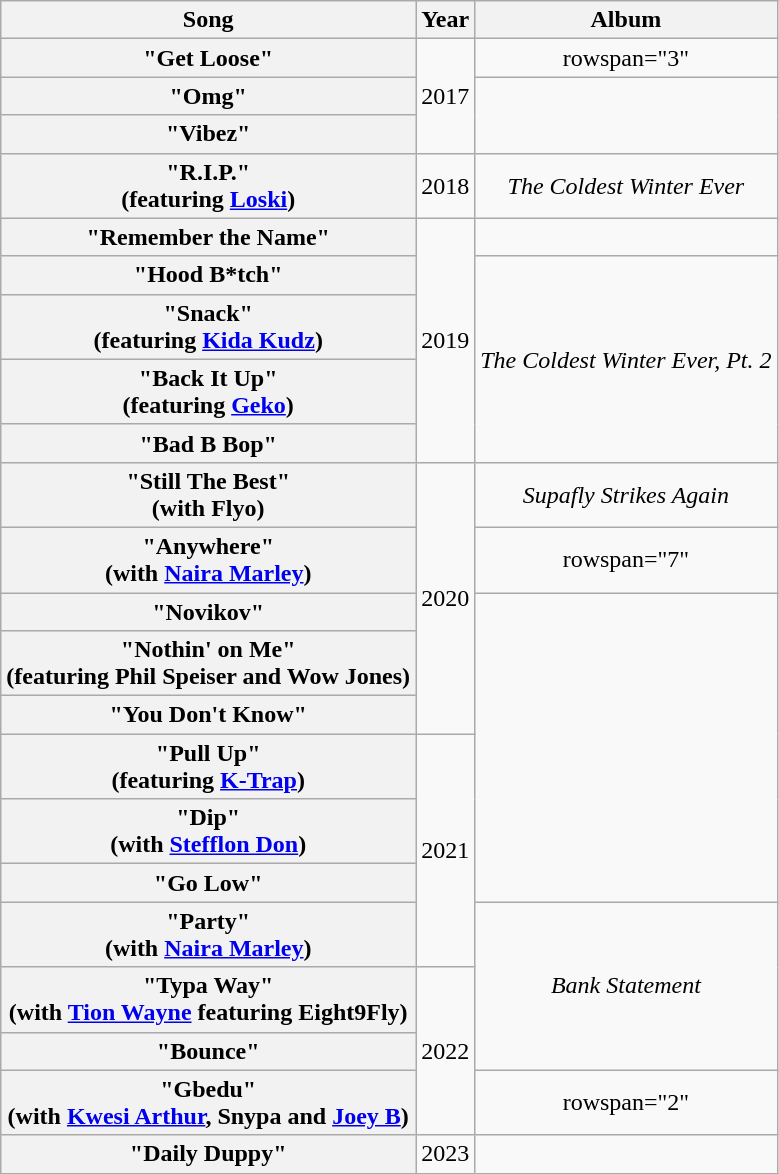<table class="wikitable plainrowheaders" style="text-align:center;">
<tr>
<th>Song</th>
<th>Year</th>
<th>Album</th>
</tr>
<tr>
<th scope="row">"Get Loose"</th>
<td rowspan="3">2017</td>
<td>rowspan="3" </td>
</tr>
<tr>
<th scope="row">"Omg"</th>
</tr>
<tr>
<th scope="row">"Vibez"</th>
</tr>
<tr>
<th scope="row">"R.I.P."<br><span>(featuring <a href='#'>Loski</a>)</span></th>
<td>2018</td>
<td><em>The Coldest Winter Ever</em></td>
</tr>
<tr>
<th scope="row">"Remember the Name"</th>
<td rowspan="5">2019</td>
<td></td>
</tr>
<tr>
<th scope="row">"Hood B*tch"</th>
<td rowspan="4"><em>The Coldest Winter Ever, Pt. 2</em></td>
</tr>
<tr>
<th scope="row">"Snack"<br><span>(featuring <a href='#'>Kida Kudz</a>)</span></th>
</tr>
<tr>
<th scope="row">"Back It Up"<br><span>(featuring <a href='#'>Geko</a>)</span></th>
</tr>
<tr>
<th scope="row">"Bad B Bop"</th>
</tr>
<tr>
<th scope="row">"Still The Best"<br><span>(with Flyo)</span></th>
<td rowspan="5">2020</td>
<td><em> Supafly Strikes Again</em></td>
</tr>
<tr>
<th scope="row">"Anywhere"<br><span>(with <a href='#'>Naira Marley</a>)</span></th>
<td>rowspan="7" </td>
</tr>
<tr>
<th scope="row">"Novikov"</th>
</tr>
<tr>
<th scope="row">"Nothin' on Me"<br><span>(featuring Phil Speiser and Wow Jones)</span></th>
</tr>
<tr>
<th scope="row">"You Don't Know"</th>
</tr>
<tr>
<th scope="row">"Pull Up"<br><span>(featuring <a href='#'>K-Trap</a>)</span></th>
<td rowspan="4">2021</td>
</tr>
<tr>
<th scope="row">"Dip"<br><span>(with <a href='#'>Stefflon Don</a>)</span></th>
</tr>
<tr>
<th scope="row">"Go Low"</th>
</tr>
<tr>
<th scope="row">"Party"<br><span>(with <a href='#'>Naira Marley</a>)</span></th>
<td rowspan="3"><em>Bank Statement</em></td>
</tr>
<tr>
<th scope="row">"Typa Way"<br><span>(with <a href='#'>Tion Wayne</a> featuring Eight9Fly)</span></th>
<td rowspan="3">2022</td>
</tr>
<tr>
<th scope="row">"Bounce"</th>
</tr>
<tr>
<th scope="row">"Gbedu"<br><span>(with <a href='#'>Kwesi Arthur</a>, Snypa and <a href='#'>Joey B</a>)</span></th>
<td>rowspan="2" </td>
</tr>
<tr>
<th scope="row">"Daily Duppy"</th>
<td>2023</td>
</tr>
</table>
